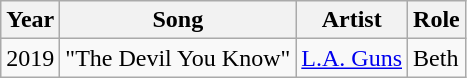<table class="wikitable sortable">
<tr>
<th>Year</th>
<th>Song</th>
<th>Artist</th>
<th>Role</th>
</tr>
<tr>
<td>2019</td>
<td>"The Devil You Know"</td>
<td><a href='#'>L.A. Guns</a></td>
<td>Beth</td>
</tr>
</table>
